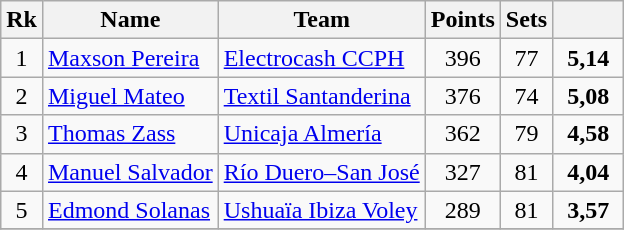<table class="wikitable" style="text-align: center;">
<tr>
<th>Rk</th>
<th>Name</th>
<th>Team</th>
<th>Points</th>
<th>Sets</th>
<th width=40></th>
</tr>
<tr>
<td>1</td>
<td align="left"> <a href='#'>Maxson Pereira</a></td>
<td align="left"><a href='#'>Electrocash CCPH</a></td>
<td>396</td>
<td>77</td>
<td><strong>5,14</strong></td>
</tr>
<tr>
<td>2</td>
<td align="left"> <a href='#'>Miguel Mateo</a></td>
<td align="left"><a href='#'>Textil Santanderina</a></td>
<td>376</td>
<td>74</td>
<td><strong>5,08</strong></td>
</tr>
<tr>
<td>3</td>
<td align="left"> <a href='#'>Thomas Zass</a></td>
<td align="left"><a href='#'>Unicaja Almería</a></td>
<td>362</td>
<td>79</td>
<td><strong>4,58</strong></td>
</tr>
<tr>
<td>4</td>
<td align="left"> <a href='#'>Manuel Salvador</a></td>
<td align="left"><a href='#'>Río Duero–San José</a></td>
<td>327</td>
<td>81</td>
<td><strong>4,04</strong></td>
</tr>
<tr>
<td>5</td>
<td align="left"> <a href='#'>Edmond Solanas</a></td>
<td align="left"><a href='#'>Ushuaïa Ibiza Voley</a></td>
<td>289</td>
<td>81</td>
<td><strong>3,57</strong></td>
</tr>
<tr>
</tr>
</table>
